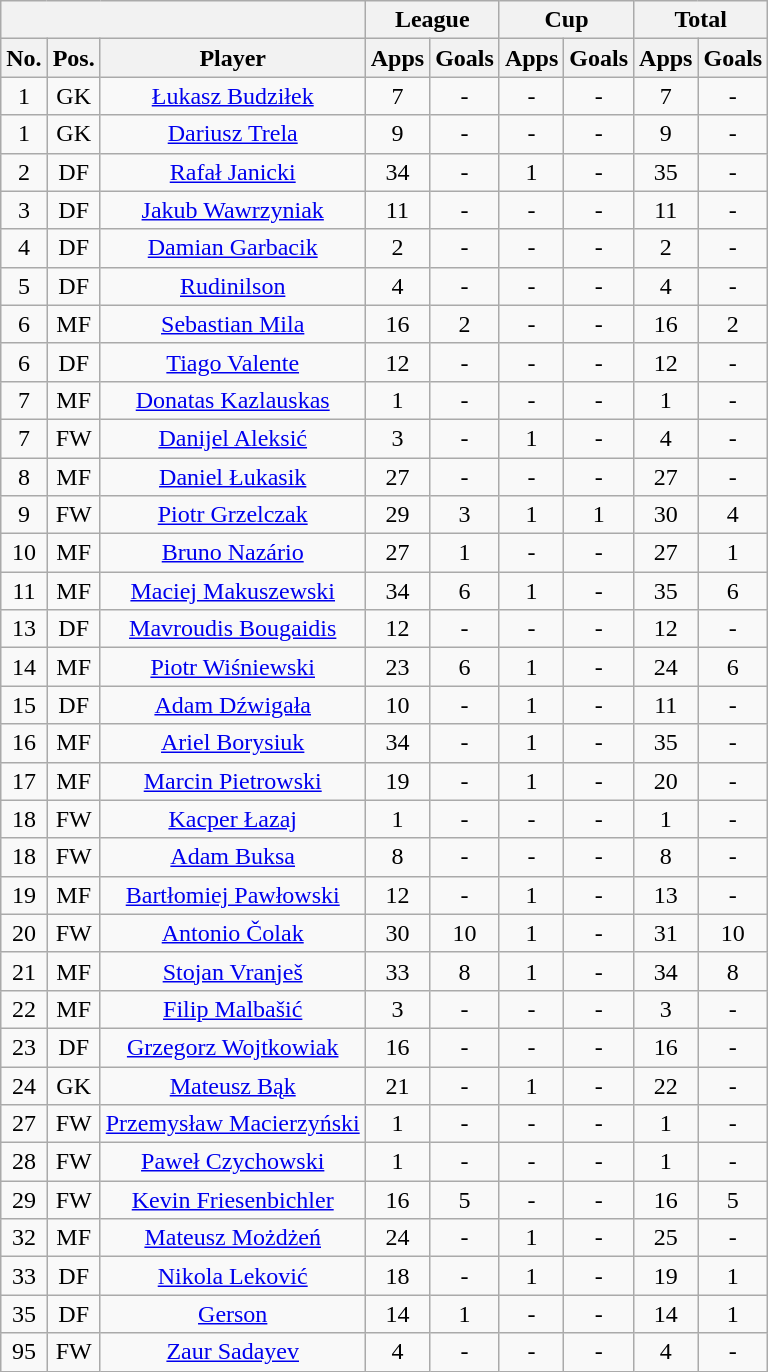<table class="wikitable" style="text-align: center">
<tr>
<th colspan="3"></th>
<th colspan="2">League</th>
<th colspan="2">Cup</th>
<th colspan="2">Total</th>
</tr>
<tr>
<th>No.</th>
<th>Pos.</th>
<th>Player</th>
<th>Apps</th>
<th>Goals</th>
<th>Apps</th>
<th>Goals</th>
<th>Apps</th>
<th>Goals</th>
</tr>
<tr>
<td>1</td>
<td>GK</td>
<td><a href='#'>Łukasz Budziłek</a></td>
<td>7</td>
<td>-</td>
<td>-</td>
<td>-</td>
<td>7</td>
<td>-</td>
</tr>
<tr>
<td>1</td>
<td>GK</td>
<td><a href='#'>Dariusz Trela</a></td>
<td>9</td>
<td>-</td>
<td>-</td>
<td>-</td>
<td>9</td>
<td>-</td>
</tr>
<tr>
<td>2</td>
<td>DF</td>
<td><a href='#'>Rafał Janicki</a></td>
<td>34</td>
<td>-</td>
<td>1</td>
<td>-</td>
<td>35</td>
<td>-</td>
</tr>
<tr>
<td>3</td>
<td>DF</td>
<td><a href='#'>Jakub Wawrzyniak</a></td>
<td>11</td>
<td>-</td>
<td>-</td>
<td>-</td>
<td>11</td>
<td>-</td>
</tr>
<tr>
<td>4</td>
<td>DF</td>
<td><a href='#'>Damian Garbacik</a></td>
<td>2</td>
<td>-</td>
<td>-</td>
<td>-</td>
<td>2</td>
<td>-</td>
</tr>
<tr>
<td>5</td>
<td>DF</td>
<td><a href='#'>Rudinilson</a></td>
<td>4</td>
<td>-</td>
<td>-</td>
<td>-</td>
<td>4</td>
<td>-</td>
</tr>
<tr>
<td>6</td>
<td>MF</td>
<td><a href='#'>Sebastian Mila</a></td>
<td>16</td>
<td>2</td>
<td>-</td>
<td>-</td>
<td>16</td>
<td>2</td>
</tr>
<tr>
<td>6</td>
<td>DF</td>
<td><a href='#'>Tiago Valente</a></td>
<td>12</td>
<td>-</td>
<td>-</td>
<td>-</td>
<td>12</td>
<td>-</td>
</tr>
<tr>
<td>7</td>
<td>MF</td>
<td><a href='#'>Donatas Kazlauskas</a></td>
<td>1</td>
<td>-</td>
<td>-</td>
<td>-</td>
<td>1</td>
<td>-</td>
</tr>
<tr>
<td>7</td>
<td>FW</td>
<td><a href='#'>Danijel Aleksić</a></td>
<td>3</td>
<td>-</td>
<td>1</td>
<td>-</td>
<td>4</td>
<td>-</td>
</tr>
<tr>
<td>8</td>
<td>MF</td>
<td><a href='#'>Daniel Łukasik</a></td>
<td>27</td>
<td>-</td>
<td>-</td>
<td>-</td>
<td>27</td>
<td>-</td>
</tr>
<tr>
<td>9</td>
<td>FW</td>
<td><a href='#'>Piotr Grzelczak</a></td>
<td>29</td>
<td>3</td>
<td>1</td>
<td>1</td>
<td>30</td>
<td>4</td>
</tr>
<tr>
<td>10</td>
<td>MF</td>
<td><a href='#'>Bruno Nazário</a></td>
<td>27</td>
<td>1</td>
<td>-</td>
<td>-</td>
<td>27</td>
<td>1</td>
</tr>
<tr>
<td>11</td>
<td>MF</td>
<td><a href='#'>Maciej Makuszewski</a></td>
<td>34</td>
<td>6</td>
<td>1</td>
<td>-</td>
<td>35</td>
<td>6</td>
</tr>
<tr>
<td>13</td>
<td>DF</td>
<td><a href='#'>Mavroudis Bougaidis</a></td>
<td>12</td>
<td>-</td>
<td>-</td>
<td>-</td>
<td>12</td>
<td>-</td>
</tr>
<tr>
<td>14</td>
<td>MF</td>
<td><a href='#'>Piotr Wiśniewski</a></td>
<td>23</td>
<td>6</td>
<td>1</td>
<td>-</td>
<td>24</td>
<td>6</td>
</tr>
<tr>
<td>15</td>
<td>DF</td>
<td><a href='#'>Adam Dźwigała</a></td>
<td>10</td>
<td>-</td>
<td>1</td>
<td>-</td>
<td>11</td>
<td>-</td>
</tr>
<tr>
<td>16</td>
<td>MF</td>
<td><a href='#'>Ariel Borysiuk</a></td>
<td>34</td>
<td>-</td>
<td>1</td>
<td>-</td>
<td>35</td>
<td>-</td>
</tr>
<tr>
<td>17</td>
<td>MF</td>
<td><a href='#'>Marcin Pietrowski</a></td>
<td>19</td>
<td>-</td>
<td>1</td>
<td>-</td>
<td>20</td>
<td>-</td>
</tr>
<tr>
<td>18</td>
<td>FW</td>
<td><a href='#'>Kacper Łazaj</a></td>
<td>1</td>
<td>-</td>
<td>-</td>
<td>-</td>
<td>1</td>
<td>-</td>
</tr>
<tr>
<td>18</td>
<td>FW</td>
<td><a href='#'>Adam Buksa</a></td>
<td>8</td>
<td>-</td>
<td>-</td>
<td>-</td>
<td>8</td>
<td>-</td>
</tr>
<tr>
<td>19</td>
<td>MF</td>
<td><a href='#'>Bartłomiej Pawłowski</a></td>
<td>12</td>
<td>-</td>
<td>1</td>
<td>-</td>
<td>13</td>
<td>-</td>
</tr>
<tr>
<td>20</td>
<td>FW</td>
<td><a href='#'>Antonio Čolak</a></td>
<td>30</td>
<td>10</td>
<td>1</td>
<td>-</td>
<td>31</td>
<td>10</td>
</tr>
<tr>
<td>21</td>
<td>MF</td>
<td><a href='#'>Stojan Vranješ</a></td>
<td>33</td>
<td>8</td>
<td>1</td>
<td>-</td>
<td>34</td>
<td>8</td>
</tr>
<tr>
<td>22</td>
<td>MF</td>
<td><a href='#'>Filip Malbašić</a></td>
<td>3</td>
<td>-</td>
<td>-</td>
<td>-</td>
<td>3</td>
<td>-</td>
</tr>
<tr>
<td>23</td>
<td>DF</td>
<td><a href='#'>Grzegorz Wojtkowiak</a></td>
<td>16</td>
<td>-</td>
<td>-</td>
<td>-</td>
<td>16</td>
<td>-</td>
</tr>
<tr>
<td>24</td>
<td>GK</td>
<td><a href='#'>Mateusz Bąk</a></td>
<td>21</td>
<td>-</td>
<td>1</td>
<td>-</td>
<td>22</td>
<td>-</td>
</tr>
<tr>
<td>27</td>
<td>FW</td>
<td><a href='#'>Przemysław Macierzyński</a></td>
<td>1</td>
<td>-</td>
<td>-</td>
<td>-</td>
<td>1</td>
<td>-</td>
</tr>
<tr>
<td>28</td>
<td>FW</td>
<td><a href='#'>Paweł Czychowski</a></td>
<td>1</td>
<td>-</td>
<td>-</td>
<td>-</td>
<td>1</td>
<td>-</td>
</tr>
<tr>
<td>29</td>
<td>FW</td>
<td><a href='#'>Kevin Friesenbichler</a></td>
<td>16</td>
<td>5</td>
<td>-</td>
<td>-</td>
<td>16</td>
<td>5</td>
</tr>
<tr>
<td>32</td>
<td>MF</td>
<td><a href='#'>Mateusz Możdżeń</a></td>
<td>24</td>
<td>-</td>
<td>1</td>
<td>-</td>
<td>25</td>
<td>-</td>
</tr>
<tr>
<td>33</td>
<td>DF</td>
<td><a href='#'>Nikola Leković</a></td>
<td>18</td>
<td>-</td>
<td>1</td>
<td>-</td>
<td>19</td>
<td>1</td>
</tr>
<tr>
<td>35</td>
<td>DF</td>
<td><a href='#'>Gerson</a></td>
<td>14</td>
<td>1</td>
<td>-</td>
<td>-</td>
<td>14</td>
<td>1</td>
</tr>
<tr>
<td>95</td>
<td>FW</td>
<td><a href='#'>Zaur Sadayev</a></td>
<td>4</td>
<td>-</td>
<td>-</td>
<td>-</td>
<td>4</td>
<td>-</td>
</tr>
</table>
